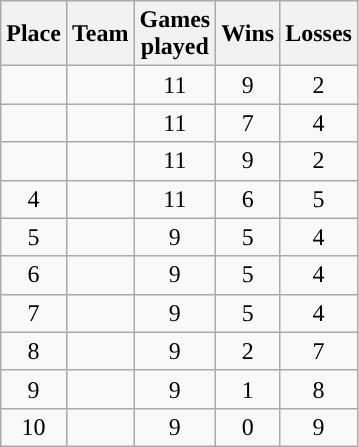<table class="wikitable" style="text-align:center;">
<tr>
<th>Place</th>
<th>Team</th>
<th>Games<br>played</th>
<th>Wins</th>
<th>Losses</th>
</tr>
<tr>
<td></td>
<td align=left></td>
<td>11</td>
<td>9</td>
<td>2</td>
</tr>
<tr>
<td></td>
<td align=left></td>
<td>11</td>
<td>7</td>
<td>4</td>
</tr>
<tr>
<td></td>
<td align=left></td>
<td>11</td>
<td>9</td>
<td>2</td>
</tr>
<tr>
<td>4</td>
<td align=left></td>
<td>11</td>
<td>6</td>
<td>5</td>
</tr>
<tr>
<td>5</td>
<td align=left></td>
<td>9</td>
<td>5</td>
<td>4</td>
</tr>
<tr>
<td>6</td>
<td align=left></td>
<td>9</td>
<td>5</td>
<td>4</td>
</tr>
<tr>
<td>7</td>
<td align=left></td>
<td>9</td>
<td>5</td>
<td>4</td>
</tr>
<tr>
<td>8</td>
<td align=left></td>
<td>9</td>
<td>2</td>
<td>7</td>
</tr>
<tr>
<td>9</td>
<td align=left></td>
<td>9</td>
<td>1</td>
<td>8</td>
</tr>
<tr>
<td>10</td>
<td align=left></td>
<td>9</td>
<td>0</td>
<td>9</td>
</tr>
</table>
